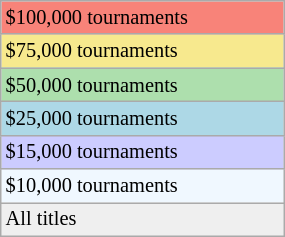<table class="wikitable" style="font-size:85%; width:15%;">
<tr style="background:#f88379;">
<td>$100,000 tournaments</td>
</tr>
<tr style="background:#f7e98e;">
<td>$75,000 tournaments</td>
</tr>
<tr style="background:#addfad;">
<td>$50,000 tournaments</td>
</tr>
<tr style="background:lightblue;">
<td>$25,000 tournaments</td>
</tr>
<tr style="background:#ccccff;">
<td>$15,000 tournaments</td>
</tr>
<tr style="background:#f0f8ff;">
<td>$10,000 tournaments</td>
</tr>
<tr style="background:#efefef;">
<td>All titles</td>
</tr>
</table>
